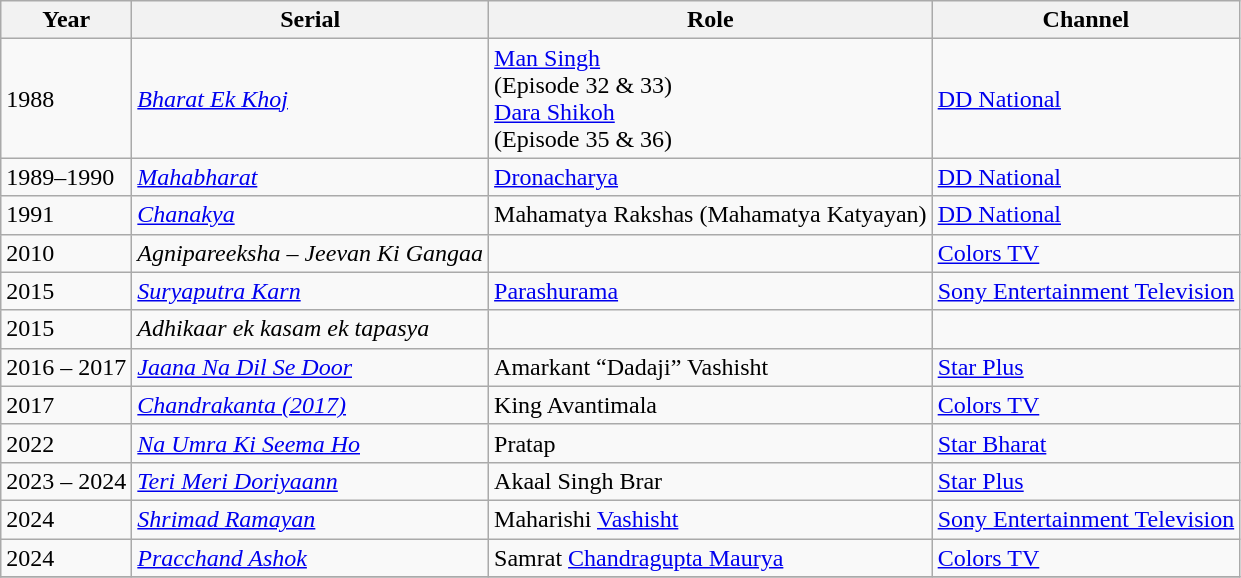<table class= "wikitable sortable">
<tr>
<th>Year</th>
<th>Serial</th>
<th>Role</th>
<th>Channel</th>
</tr>
<tr>
<td>1988</td>
<td><em><a href='#'>Bharat Ek Khoj</a></em></td>
<td><a href='#'>Man Singh</a><br>(Episode 32 & 33)<br><a href='#'>Dara Shikoh</a><br>(Episode 35 & 36)</td>
<td><a href='#'>DD National</a></td>
</tr>
<tr>
<td>1989–1990</td>
<td><em><a href='#'> Mahabharat</a></em></td>
<td><a href='#'>Dronacharya</a></td>
<td><a href='#'>DD National</a></td>
</tr>
<tr>
<td>1991</td>
<td><em><a href='#'>Chanakya</a></em></td>
<td>Mahamatya Rakshas (Mahamatya Katyayan)</td>
<td><a href='#'>DD National</a></td>
</tr>
<tr>
<td>2010</td>
<td><em>Agnipareeksha – Jeevan Ki Gangaa</em></td>
<td></td>
<td><a href='#'>Colors TV</a></td>
</tr>
<tr>
<td>2015</td>
<td><em><a href='#'>Suryaputra Karn</a></em></td>
<td><a href='#'>Parashurama</a></td>
<td><a href='#'>Sony Entertainment Television</a></td>
</tr>
<tr>
<td>2015</td>
<td><em>Adhikaar ek kasam ek tapasya</em></td>
<td></td>
<td></td>
</tr>
<tr>
<td>2016 – 2017</td>
<td><em><a href='#'>Jaana Na Dil Se Door</a></em></td>
<td>Amarkant “Dadaji” Vashisht</td>
<td><a href='#'>Star Plus</a></td>
</tr>
<tr>
<td>2017</td>
<td><em><a href='#'>Chandrakanta (2017)</a></em></td>
<td>King Avantimala</td>
<td><a href='#'>Colors TV</a></td>
</tr>
<tr>
<td>2022</td>
<td><em><a href='#'>Na Umra Ki Seema Ho</a></em></td>
<td>Pratap</td>
<td><a href='#'>Star Bharat</a></td>
</tr>
<tr>
<td>2023 – 2024</td>
<td><em><a href='#'>Teri Meri Doriyaann</a></em></td>
<td>Akaal Singh Brar</td>
<td><a href='#'>Star Plus</a></td>
</tr>
<tr>
<td>2024</td>
<td><em><a href='#'>Shrimad Ramayan</a></em></td>
<td>Maharishi <a href='#'> Vashisht</a></td>
<td><a href='#'>Sony Entertainment Television</a></td>
</tr>
<tr>
<td>2024</td>
<td><em><a href='#'>Pracchand Ashok</a></em></td>
<td>Samrat <a href='#'>Chandragupta Maurya</a></td>
<td><a href='#'>Colors TV</a></td>
</tr>
<tr>
</tr>
</table>
